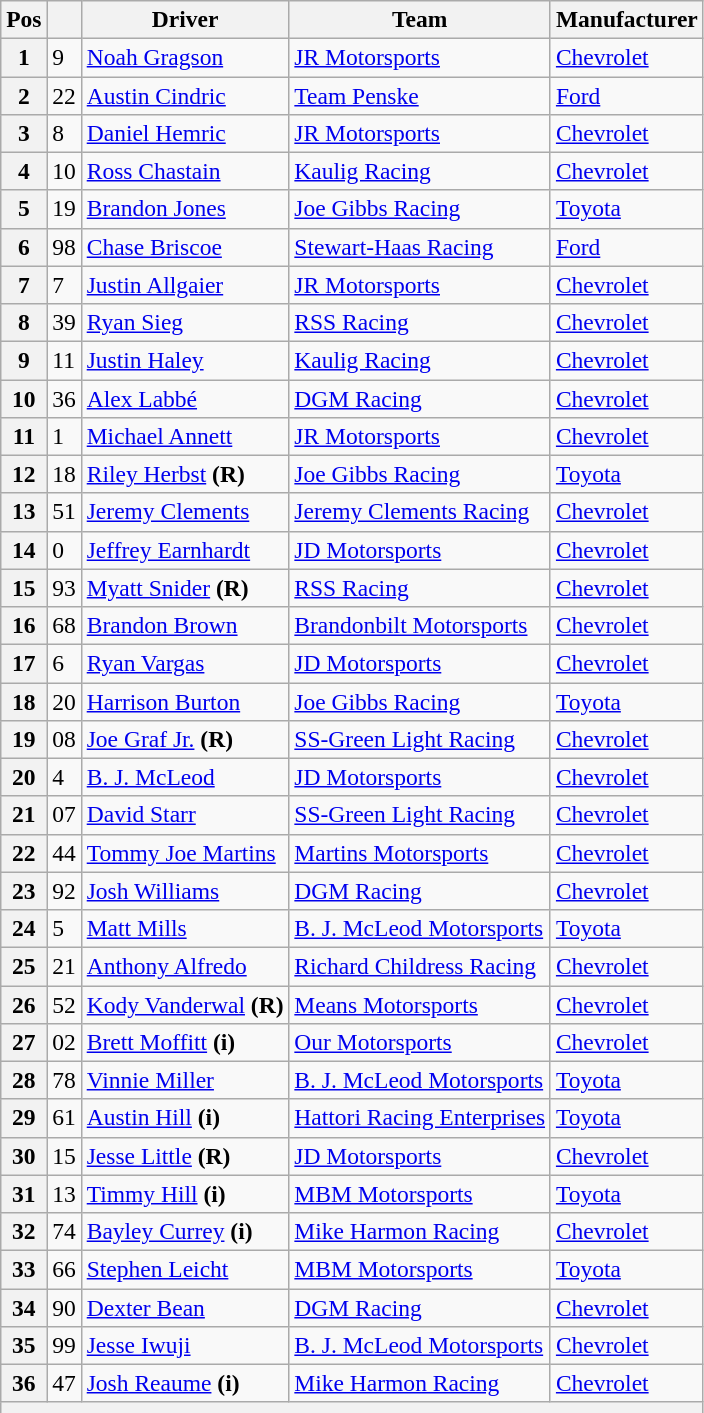<table class="wikitable" style="font-size:98%">
<tr>
<th>Pos</th>
<th></th>
<th>Driver</th>
<th>Team</th>
<th>Manufacturer</th>
</tr>
<tr>
<th>1</th>
<td>9</td>
<td><a href='#'>Noah Gragson</a></td>
<td><a href='#'>JR Motorsports</a></td>
<td><a href='#'>Chevrolet</a></td>
</tr>
<tr>
<th>2</th>
<td>22</td>
<td><a href='#'>Austin Cindric</a></td>
<td><a href='#'>Team Penske</a></td>
<td><a href='#'>Ford</a></td>
</tr>
<tr>
<th>3</th>
<td>8</td>
<td><a href='#'>Daniel Hemric</a></td>
<td><a href='#'>JR Motorsports</a></td>
<td><a href='#'>Chevrolet</a></td>
</tr>
<tr>
<th>4</th>
<td>10</td>
<td><a href='#'>Ross Chastain</a></td>
<td><a href='#'>Kaulig Racing</a></td>
<td><a href='#'>Chevrolet</a></td>
</tr>
<tr>
<th>5</th>
<td>19</td>
<td><a href='#'>Brandon Jones</a></td>
<td><a href='#'>Joe Gibbs Racing</a></td>
<td><a href='#'>Toyota</a></td>
</tr>
<tr>
<th>6</th>
<td>98</td>
<td><a href='#'>Chase Briscoe</a></td>
<td><a href='#'>Stewart-Haas Racing</a></td>
<td><a href='#'>Ford</a></td>
</tr>
<tr>
<th>7</th>
<td>7</td>
<td><a href='#'>Justin Allgaier</a></td>
<td><a href='#'>JR Motorsports</a></td>
<td><a href='#'>Chevrolet</a></td>
</tr>
<tr>
<th>8</th>
<td>39</td>
<td><a href='#'>Ryan Sieg</a></td>
<td><a href='#'>RSS Racing</a></td>
<td><a href='#'>Chevrolet</a></td>
</tr>
<tr>
<th>9</th>
<td>11</td>
<td><a href='#'>Justin Haley</a></td>
<td><a href='#'>Kaulig Racing</a></td>
<td><a href='#'>Chevrolet</a></td>
</tr>
<tr>
<th>10</th>
<td>36</td>
<td><a href='#'>Alex Labbé</a></td>
<td><a href='#'>DGM Racing</a></td>
<td><a href='#'>Chevrolet</a></td>
</tr>
<tr>
<th>11</th>
<td>1</td>
<td><a href='#'>Michael Annett</a></td>
<td><a href='#'>JR Motorsports</a></td>
<td><a href='#'>Chevrolet</a></td>
</tr>
<tr>
<th>12</th>
<td>18</td>
<td><a href='#'>Riley Herbst</a> <strong>(R)</strong></td>
<td><a href='#'>Joe Gibbs Racing</a></td>
<td><a href='#'>Toyota</a></td>
</tr>
<tr>
<th>13</th>
<td>51</td>
<td><a href='#'>Jeremy Clements</a></td>
<td><a href='#'>Jeremy Clements Racing</a></td>
<td><a href='#'>Chevrolet</a></td>
</tr>
<tr>
<th>14</th>
<td>0</td>
<td><a href='#'>Jeffrey Earnhardt</a></td>
<td><a href='#'>JD Motorsports</a></td>
<td><a href='#'>Chevrolet</a></td>
</tr>
<tr>
<th>15</th>
<td>93</td>
<td><a href='#'>Myatt Snider</a> <strong>(R)</strong></td>
<td><a href='#'>RSS Racing</a></td>
<td><a href='#'>Chevrolet</a></td>
</tr>
<tr>
<th>16</th>
<td>68</td>
<td><a href='#'>Brandon Brown</a></td>
<td><a href='#'>Brandonbilt Motorsports</a></td>
<td><a href='#'>Chevrolet</a></td>
</tr>
<tr>
<th>17</th>
<td>6</td>
<td><a href='#'>Ryan Vargas</a></td>
<td><a href='#'>JD Motorsports</a></td>
<td><a href='#'>Chevrolet</a></td>
</tr>
<tr>
<th>18</th>
<td>20</td>
<td><a href='#'>Harrison Burton</a></td>
<td><a href='#'>Joe Gibbs Racing</a></td>
<td><a href='#'>Toyota</a></td>
</tr>
<tr>
<th>19</th>
<td>08</td>
<td><a href='#'>Joe Graf Jr.</a> <strong>(R)</strong></td>
<td><a href='#'>SS-Green Light Racing</a></td>
<td><a href='#'>Chevrolet</a></td>
</tr>
<tr>
<th>20</th>
<td>4</td>
<td><a href='#'>B. J. McLeod</a></td>
<td><a href='#'>JD Motorsports</a></td>
<td><a href='#'>Chevrolet</a></td>
</tr>
<tr>
<th>21</th>
<td>07</td>
<td><a href='#'>David Starr</a></td>
<td><a href='#'>SS-Green Light Racing</a></td>
<td><a href='#'>Chevrolet</a></td>
</tr>
<tr>
<th>22</th>
<td>44</td>
<td><a href='#'>Tommy Joe Martins</a></td>
<td><a href='#'>Martins Motorsports</a></td>
<td><a href='#'>Chevrolet</a></td>
</tr>
<tr>
<th>23</th>
<td>92</td>
<td><a href='#'>Josh Williams</a></td>
<td><a href='#'>DGM Racing</a></td>
<td><a href='#'>Chevrolet</a></td>
</tr>
<tr>
<th>24</th>
<td>5</td>
<td><a href='#'>Matt Mills</a></td>
<td><a href='#'>B. J. McLeod Motorsports</a></td>
<td><a href='#'>Toyota</a></td>
</tr>
<tr>
<th>25</th>
<td>21</td>
<td><a href='#'>Anthony Alfredo</a></td>
<td><a href='#'>Richard Childress Racing</a></td>
<td><a href='#'>Chevrolet</a></td>
</tr>
<tr>
<th>26</th>
<td>52</td>
<td><a href='#'>Kody Vanderwal</a> <strong>(R)</strong></td>
<td><a href='#'>Means Motorsports</a></td>
<td><a href='#'>Chevrolet</a></td>
</tr>
<tr>
<th>27</th>
<td>02</td>
<td><a href='#'>Brett Moffitt</a> <strong>(i)</strong></td>
<td><a href='#'>Our Motorsports</a></td>
<td><a href='#'>Chevrolet</a></td>
</tr>
<tr>
<th>28</th>
<td>78</td>
<td><a href='#'>Vinnie Miller</a></td>
<td><a href='#'>B. J. McLeod Motorsports</a></td>
<td><a href='#'>Toyota</a></td>
</tr>
<tr>
<th>29</th>
<td>61</td>
<td><a href='#'>Austin Hill</a> <strong>(i)</strong></td>
<td><a href='#'>Hattori Racing Enterprises</a></td>
<td><a href='#'>Toyota</a></td>
</tr>
<tr>
<th>30</th>
<td>15</td>
<td><a href='#'>Jesse Little</a> <strong>(R)</strong></td>
<td><a href='#'>JD Motorsports</a></td>
<td><a href='#'>Chevrolet</a></td>
</tr>
<tr>
<th>31</th>
<td>13</td>
<td><a href='#'>Timmy Hill</a> <strong>(i)</strong></td>
<td><a href='#'>MBM Motorsports</a></td>
<td><a href='#'>Toyota</a></td>
</tr>
<tr>
<th>32</th>
<td>74</td>
<td><a href='#'>Bayley Currey</a> <strong>(i)</strong></td>
<td><a href='#'>Mike Harmon Racing</a></td>
<td><a href='#'>Chevrolet</a></td>
</tr>
<tr>
<th>33</th>
<td>66</td>
<td><a href='#'>Stephen Leicht</a></td>
<td><a href='#'>MBM Motorsports</a></td>
<td><a href='#'>Toyota</a></td>
</tr>
<tr>
<th>34</th>
<td>90</td>
<td><a href='#'>Dexter Bean</a></td>
<td><a href='#'>DGM Racing</a></td>
<td><a href='#'>Chevrolet</a></td>
</tr>
<tr>
<th>35</th>
<td>99</td>
<td><a href='#'>Jesse Iwuji</a></td>
<td><a href='#'>B. J. McLeod Motorsports</a></td>
<td><a href='#'>Chevrolet</a></td>
</tr>
<tr>
<th>36</th>
<td>47</td>
<td><a href='#'>Josh Reaume</a> <strong>(i)</strong></td>
<td><a href='#'>Mike Harmon Racing</a></td>
<td><a href='#'>Chevrolet</a></td>
</tr>
<tr>
<th colspan="6"></th>
</tr>
<tr>
</tr>
</table>
